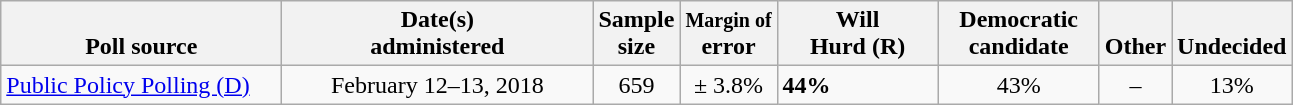<table class="wikitable">
<tr valign= bottom>
<th style="width:180px;">Poll source</th>
<th style="width:200px;">Date(s)<br>administered</th>
<th class=small>Sample<br>size</th>
<th><small>Margin of</small><br>error</th>
<th style="width:100px;">Will<br>Hurd (R)</th>
<th style="width:100px;">Democratic<br>candidate</th>
<th>Other</th>
<th>Undecided</th>
</tr>
<tr>
<td><a href='#'>Public Policy Polling (D)</a></td>
<td align=center>February 12–13, 2018</td>
<td align=center>659</td>
<td align=center>± 3.8%</td>
<td><strong>44%</strong></td>
<td align=center>43%</td>
<td align=center>–</td>
<td align=center>13%</td>
</tr>
</table>
